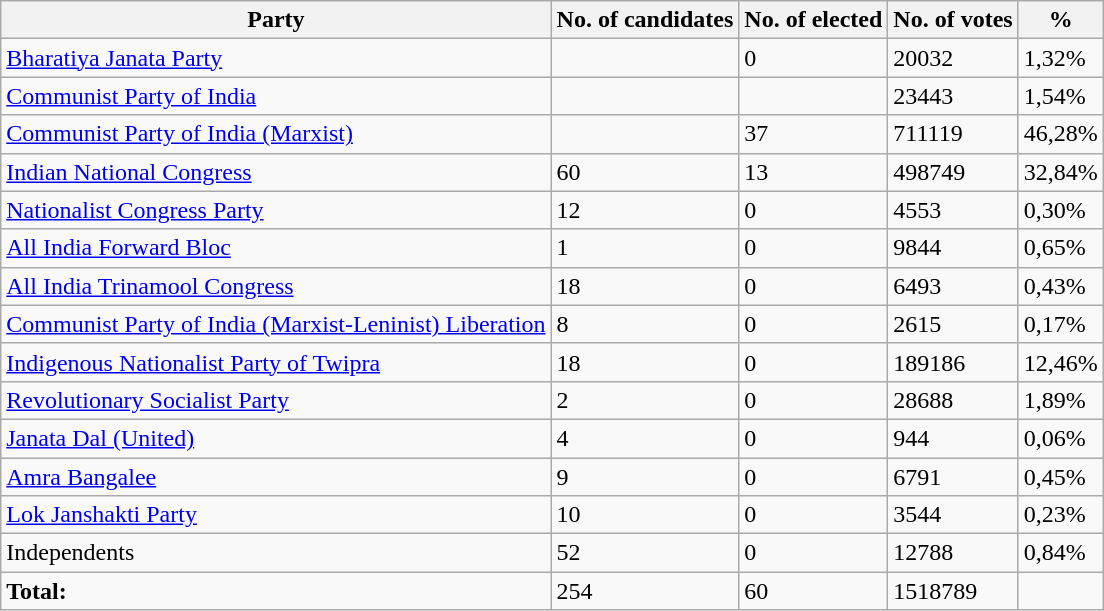<table class="wikitable">
<tr>
<th>Party</th>
<th>No. of candidates</th>
<th>No. of elected</th>
<th>No. of votes</th>
<th>%</th>
</tr>
<tr>
<td><a href='#'>Bharatiya Janata Party</a></td>
<td></td>
<td>0</td>
<td>20032</td>
<td>1,32%</td>
</tr>
<tr>
<td><a href='#'>Communist Party of India</a></td>
<td></td>
<td></td>
<td>23443</td>
<td>1,54%</td>
</tr>
<tr>
<td><a href='#'>Communist Party of India (Marxist)</a></td>
<td></td>
<td>37</td>
<td>711119</td>
<td>46,28%</td>
</tr>
<tr>
<td><a href='#'>Indian National Congress</a></td>
<td>60</td>
<td>13</td>
<td>498749</td>
<td>32,84%</td>
</tr>
<tr>
<td><a href='#'>Nationalist Congress Party</a></td>
<td>12</td>
<td>0</td>
<td>4553</td>
<td>0,30%</td>
</tr>
<tr>
<td><a href='#'>All India Forward Bloc</a></td>
<td>1</td>
<td>0</td>
<td>9844</td>
<td>0,65%</td>
</tr>
<tr>
<td><a href='#'>All India Trinamool Congress</a></td>
<td>18</td>
<td>0</td>
<td>6493</td>
<td>0,43%</td>
</tr>
<tr>
<td><a href='#'>Communist Party of India (Marxist-Leninist) Liberation</a></td>
<td>8</td>
<td>0</td>
<td>2615</td>
<td>0,17%</td>
</tr>
<tr>
<td><a href='#'>Indigenous Nationalist Party of Twipra</a></td>
<td>18</td>
<td>0</td>
<td>189186</td>
<td>12,46%</td>
</tr>
<tr>
<td><a href='#'>Revolutionary Socialist Party</a></td>
<td>2</td>
<td>0</td>
<td>28688</td>
<td>1,89%</td>
</tr>
<tr>
<td><a href='#'>Janata Dal (United)</a></td>
<td>4</td>
<td>0</td>
<td>944</td>
<td>0,06%</td>
</tr>
<tr>
<td><a href='#'>Amra Bangalee</a></td>
<td>9</td>
<td>0</td>
<td>6791</td>
<td>0,45%</td>
</tr>
<tr>
<td><a href='#'>Lok Janshakti Party</a></td>
<td>10</td>
<td>0</td>
<td>3544</td>
<td>0,23%</td>
</tr>
<tr>
<td>Independents</td>
<td>52</td>
<td>0</td>
<td>12788</td>
<td>0,84%</td>
</tr>
<tr>
<td><strong>Total:</strong></td>
<td>254</td>
<td>60</td>
<td>1518789</td>
<td></td>
</tr>
</table>
